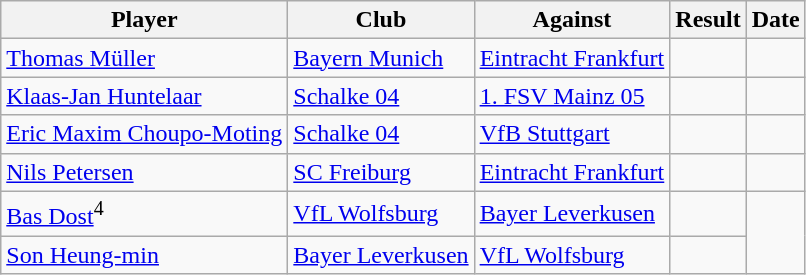<table class="wikitable sortable">
<tr>
<th>Player</th>
<th>Club</th>
<th>Against</th>
<th align=center>Result</th>
<th>Date</th>
</tr>
<tr>
<td> <a href='#'>Thomas Müller</a></td>
<td><a href='#'>Bayern Munich</a></td>
<td><a href='#'>Eintracht Frankfurt</a></td>
<td align=center></td>
<td></td>
</tr>
<tr>
<td> <a href='#'>Klaas-Jan Huntelaar</a></td>
<td><a href='#'>Schalke 04</a></td>
<td><a href='#'>1. FSV Mainz 05</a></td>
<td align=center></td>
<td></td>
</tr>
<tr>
<td> <a href='#'>Eric Maxim Choupo-Moting</a></td>
<td><a href='#'>Schalke 04</a></td>
<td><a href='#'>VfB Stuttgart</a></td>
<td align=center></td>
<td></td>
</tr>
<tr>
<td> <a href='#'>Nils Petersen</a></td>
<td><a href='#'>SC Freiburg</a></td>
<td><a href='#'>Eintracht Frankfurt</a></td>
<td align=center></td>
<td></td>
</tr>
<tr>
<td> <a href='#'>Bas Dost</a><sup>4</sup></td>
<td><a href='#'>VfL Wolfsburg</a></td>
<td><a href='#'>Bayer Leverkusen</a></td>
<td align=center></td>
<td rowspan=2></td>
</tr>
<tr>
<td> <a href='#'>Son Heung-min</a></td>
<td><a href='#'>Bayer Leverkusen</a></td>
<td><a href='#'>VfL Wolfsburg</a></td>
<td align=center></td>
</tr>
</table>
